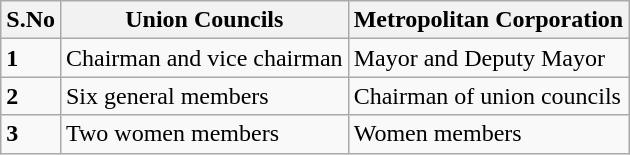<table class="wikitable">
<tr>
<th>S.No</th>
<th>Union Councils</th>
<th>Metropolitan Corporation</th>
</tr>
<tr>
<td><strong>1</strong></td>
<td>Chairman and vice chairman</td>
<td>Mayor and Deputy Mayor</td>
</tr>
<tr>
<td><strong>2</strong></td>
<td>Six general members</td>
<td>Chairman of union councils</td>
</tr>
<tr>
<td><strong>3</strong></td>
<td>Two women members</td>
<td>Women members</td>
</tr>
</table>
